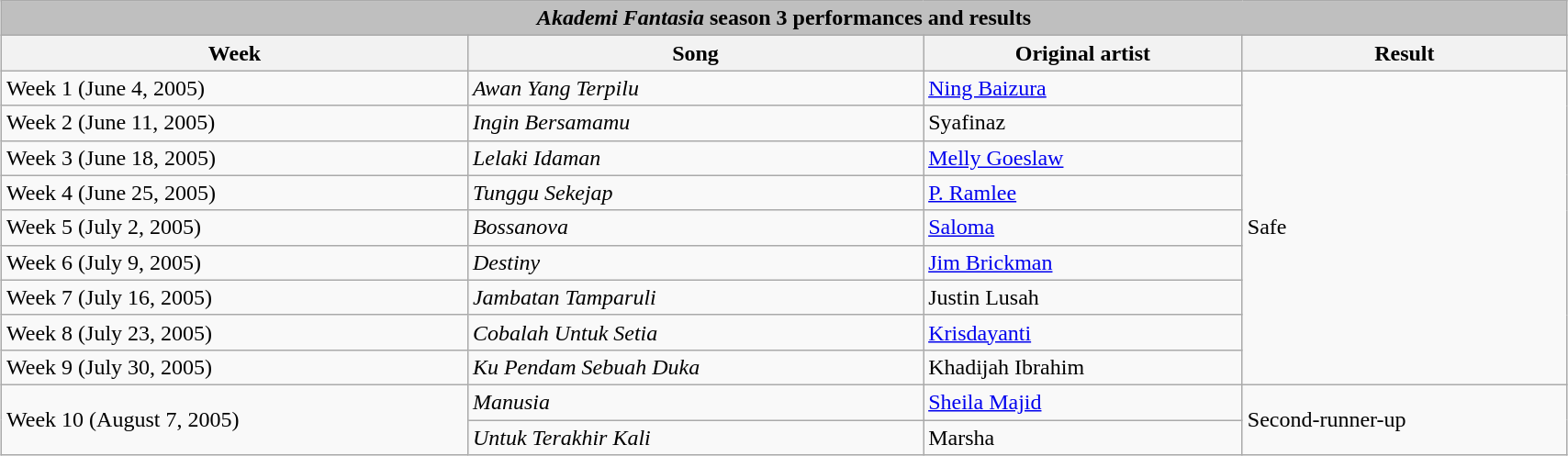<table class="wikitable collapsible autocollapse" style="width:90%; margin:1em auto 1em auto;">
<tr>
<th colspan="6" style="background:#BFBFBF;"><em>Akademi Fantasia</em> season 3 performances and results</th>
</tr>
<tr>
<th>Week</th>
<th>Song</th>
<th>Original artist</th>
<th>Result</th>
</tr>
<tr>
<td>Week 1 (June 4, 2005)</td>
<td><em>Awan Yang Terpilu</em></td>
<td><a href='#'>Ning Baizura</a></td>
<td rowspan="9">Safe</td>
</tr>
<tr>
<td>Week 2 (June 11, 2005)</td>
<td><em>Ingin Bersamamu</em></td>
<td>Syafinaz</td>
</tr>
<tr>
<td>Week 3 (June 18, 2005)</td>
<td><em>Lelaki Idaman</em></td>
<td><a href='#'>Melly Goeslaw</a></td>
</tr>
<tr>
<td>Week 4 (June 25, 2005)</td>
<td><em>Tunggu Sekejap</em></td>
<td><a href='#'>P. Ramlee</a></td>
</tr>
<tr>
<td>Week 5 (July 2, 2005)</td>
<td><em>Bossanova</em></td>
<td><a href='#'>Saloma</a></td>
</tr>
<tr>
<td>Week 6 (July 9, 2005)</td>
<td><em>Destiny</em></td>
<td><a href='#'>Jim Brickman</a></td>
</tr>
<tr>
<td>Week 7 (July 16, 2005)</td>
<td><em>Jambatan Tamparuli</em></td>
<td>Justin Lusah</td>
</tr>
<tr>
<td>Week 8 (July 23, 2005)</td>
<td><em>Cobalah Untuk Setia</em></td>
<td><a href='#'>Krisdayanti</a></td>
</tr>
<tr>
<td>Week 9 (July 30, 2005)</td>
<td><em>Ku Pendam Sebuah Duka</em></td>
<td>Khadijah Ibrahim</td>
</tr>
<tr>
<td rowspan="2">Week 10 (August 7, 2005)</td>
<td><em>Manusia</em></td>
<td><a href='#'>Sheila Majid</a></td>
<td rowspan="2">Second-runner-up</td>
</tr>
<tr>
<td><em>Untuk Terakhir Kali</em></td>
<td>Marsha</td>
</tr>
</table>
